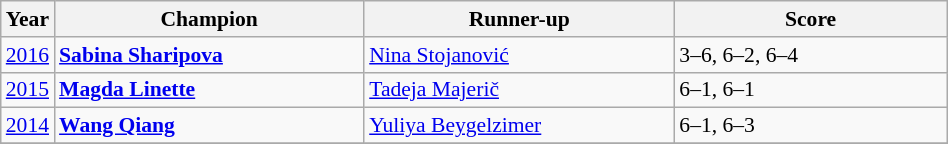<table class="wikitable" style="font-size:90%">
<tr>
<th>Year</th>
<th width="200">Champion</th>
<th width="200">Runner-up</th>
<th width="175">Score</th>
</tr>
<tr>
<td><a href='#'>2016</a></td>
<td> <strong><a href='#'>Sabina Sharipova</a></strong></td>
<td> <a href='#'>Nina Stojanović</a></td>
<td>3–6, 6–2, 6–4</td>
</tr>
<tr>
<td><a href='#'>2015</a></td>
<td> <strong><a href='#'>Magda Linette</a></strong></td>
<td> <a href='#'>Tadeja Majerič</a></td>
<td>6–1, 6–1</td>
</tr>
<tr>
<td><a href='#'>2014</a></td>
<td> <strong><a href='#'>Wang Qiang</a></strong></td>
<td> <a href='#'>Yuliya Beygelzimer</a></td>
<td>6–1, 6–3</td>
</tr>
<tr>
</tr>
</table>
